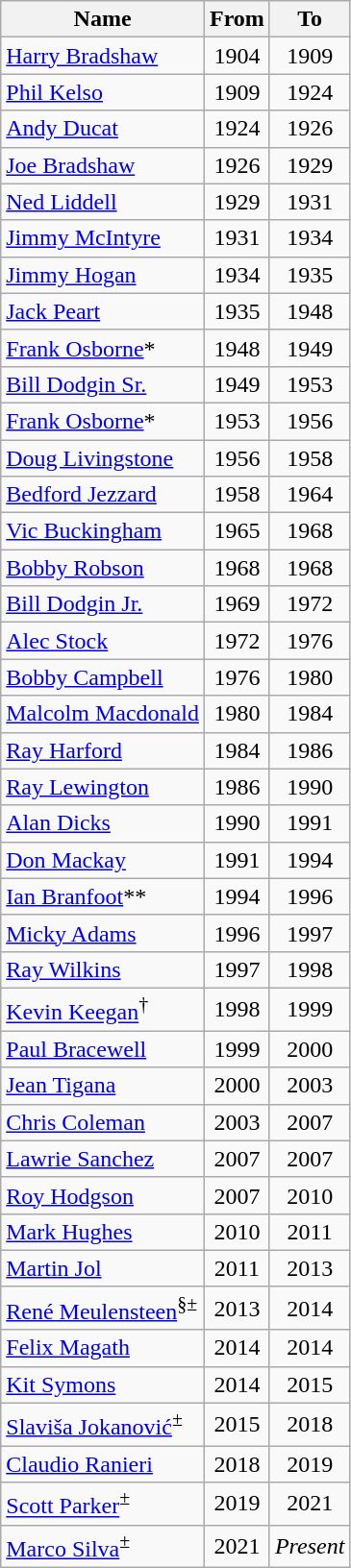<table class="wikitable sortable" style="text-align: center;">
<tr>
<th>Name</th>
<th>From</th>
<th>To</th>
</tr>
<tr>
<td style="text-align: left;"><a href='#'>Harry Bradshaw</a></td>
<td>1904</td>
<td>1909</td>
</tr>
<tr>
<td style="text-align: left;"><a href='#'>Phil Kelso</a></td>
<td>1909</td>
<td>1924</td>
</tr>
<tr>
<td style="text-align: left;"><a href='#'>Andy Ducat</a></td>
<td>1924</td>
<td>1926</td>
</tr>
<tr>
<td style="text-align: left;"><a href='#'>Joe Bradshaw</a></td>
<td>1926</td>
<td>1929</td>
</tr>
<tr>
<td style="text-align: left;"><a href='#'>Ned Liddell</a></td>
<td>1929</td>
<td>1931</td>
</tr>
<tr>
<td style="text-align: left;"><a href='#'>Jimmy McIntyre</a></td>
<td>1931</td>
<td>1934</td>
</tr>
<tr>
<td style="text-align: left;"><a href='#'>Jimmy Hogan</a></td>
<td>1934</td>
<td>1935</td>
</tr>
<tr>
<td style="text-align: left;"><a href='#'>Jack Peart</a></td>
<td>1935</td>
<td>1948</td>
</tr>
<tr>
<td style="text-align: left;"><a href='#'>Frank Osborne</a>*</td>
<td>1948</td>
<td>1949</td>
</tr>
<tr>
<td style="text-align: left;"><a href='#'>Bill Dodgin Sr.</a></td>
<td>1949</td>
<td>1953</td>
</tr>
<tr>
<td style="text-align: left;"><a href='#'>Frank Osborne</a>*</td>
<td>1953</td>
<td>1956</td>
</tr>
<tr>
<td style="text-align: left;"><a href='#'>Doug Livingstone</a></td>
<td>1956</td>
<td>1958</td>
</tr>
<tr>
<td style="text-align: left;"><a href='#'>Bedford Jezzard</a></td>
<td>1958</td>
<td>1964</td>
</tr>
<tr>
<td style="text-align: left;"><a href='#'>Vic Buckingham</a></td>
<td>1965</td>
<td>1968</td>
</tr>
<tr>
<td style="text-align: left;"><a href='#'>Bobby Robson</a></td>
<td>1968</td>
<td>1968</td>
</tr>
<tr>
<td style="text-align: left;"><a href='#'>Bill Dodgin Jr.</a></td>
<td>1969</td>
<td>1972</td>
</tr>
<tr>
<td style="text-align: left;"><a href='#'>Alec Stock</a></td>
<td>1972</td>
<td>1976</td>
</tr>
<tr>
<td style="text-align: left;"><a href='#'>Bobby Campbell</a></td>
<td>1976</td>
<td>1980</td>
</tr>
<tr>
<td style="text-align: left;"><a href='#'>Malcolm Macdonald</a></td>
<td>1980</td>
<td>1984</td>
</tr>
<tr>
<td style="text-align: left;"><a href='#'>Ray Harford</a></td>
<td>1984</td>
<td>1986</td>
</tr>
<tr>
<td style="text-align: left;"><a href='#'>Ray Lewington</a></td>
<td>1986</td>
<td>1990</td>
</tr>
<tr>
<td style="text-align: left;"><a href='#'>Alan Dicks</a></td>
<td>1990</td>
<td>1991</td>
</tr>
<tr>
<td style="text-align: left;"><a href='#'>Don Mackay</a></td>
<td>1991</td>
<td>1994</td>
</tr>
<tr>
<td style="text-align: left;"><a href='#'>Ian Branfoot</a>**</td>
<td>1994</td>
<td>1996</td>
</tr>
<tr>
<td style="text-align: left;"><a href='#'>Micky Adams</a></td>
<td>1996</td>
<td>1997</td>
</tr>
<tr>
<td style="text-align: left;"><a href='#'>Ray Wilkins</a></td>
<td>1997</td>
<td>1998</td>
</tr>
<tr>
<td style="text-align: left;"><a href='#'>Kevin Keegan</a><sup>†</sup></td>
<td>1998</td>
<td>1999</td>
</tr>
<tr>
<td style="text-align: left;"><a href='#'>Paul Bracewell</a></td>
<td>1999</td>
<td>2000</td>
</tr>
<tr>
<td style="text-align: left;"><a href='#'>Jean Tigana</a></td>
<td>2000</td>
<td>2003</td>
</tr>
<tr>
<td style="text-align: left;"><a href='#'>Chris Coleman</a></td>
<td>2003</td>
<td>2007</td>
</tr>
<tr>
<td style="text-align: left;"><a href='#'>Lawrie Sanchez</a></td>
<td>2007</td>
<td>2007</td>
</tr>
<tr>
<td style="text-align: left;"><a href='#'>Roy Hodgson</a></td>
<td>2007</td>
<td>2010</td>
</tr>
<tr>
<td style="text-align: left;"><a href='#'>Mark Hughes</a></td>
<td>2010</td>
<td>2011</td>
</tr>
<tr>
<td style="text-align: left;"><a href='#'>Martin Jol</a></td>
<td>2011</td>
<td>2013</td>
</tr>
<tr>
<td style="text-align: left;"><a href='#'>René Meulensteen</a><sup>§±</sup></td>
<td>2013</td>
<td>2014</td>
</tr>
<tr>
<td style="text-align: left;"><a href='#'>Felix Magath</a></td>
<td>2014</td>
<td>2014</td>
</tr>
<tr>
<td style="text-align: left;"><a href='#'>Kit Symons</a></td>
<td>2014</td>
<td>2015</td>
</tr>
<tr>
<td style="text-align: left;"><a href='#'>Slaviša Jokanović</a><sup>±</sup></td>
<td>2015</td>
<td>2018</td>
</tr>
<tr>
<td style="text-align: left;"><a href='#'>Claudio Ranieri</a></td>
<td>2018</td>
<td>2019</td>
</tr>
<tr>
<td style="text-align: left;"><a href='#'>Scott Parker</a><sup>±</sup></td>
<td>2019</td>
<td>2021</td>
</tr>
<tr>
<td style="text-align: left;"><a href='#'>Marco Silva</a><sup>±</sup></td>
<td>2021</td>
<td><em>Present</em></td>
</tr>
</table>
